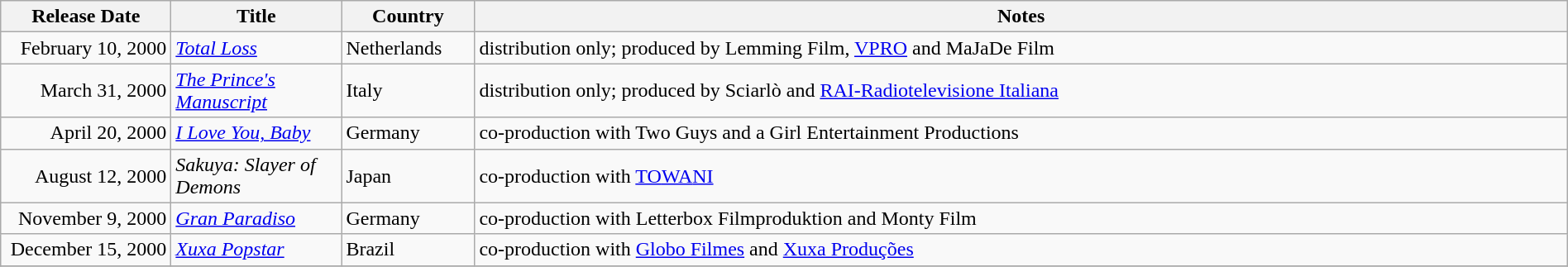<table class="wikitable sortable" style="width:100%;">
<tr>
<th scope="col" style=width:130px;">Release Date</th>
<th scope="col" style=width:130px;">Title</th>
<th scope="col" style=width:100px;">Country</th>
<th>Notes</th>
</tr>
<tr>
<td style="text-align:right;">February 10, 2000</td>
<td><em><a href='#'>Total Loss</a></em></td>
<td>Netherlands</td>
<td>distribution only; produced by Lemming Film, <a href='#'>VPRO</a> and MaJaDe Film</td>
</tr>
<tr>
<td style="text-align:right;">March 31, 2000</td>
<td><em><a href='#'>The Prince's Manuscript</a></em></td>
<td>Italy</td>
<td>distribution only; produced by Sciarlò and <a href='#'>RAI-Radiotelevisione Italiana</a></td>
</tr>
<tr>
<td style="text-align:right;">April 20, 2000</td>
<td><em><a href='#'>I Love You, Baby</a></em></td>
<td>Germany</td>
<td>co-production with Two Guys and a Girl Entertainment Productions</td>
</tr>
<tr>
<td style="text-align:right;">August 12, 2000</td>
<td><em>Sakuya: Slayer of Demons</em></td>
<td>Japan</td>
<td>co-production with <a href='#'>TO</a><a href='#'>WA</a><a href='#'>NI</a></td>
</tr>
<tr>
<td style="text-align:right;">November 9, 2000</td>
<td><em><a href='#'>Gran Paradiso</a></em></td>
<td>Germany</td>
<td>co-production with Letterbox Filmproduktion and Monty Film</td>
</tr>
<tr>
<td style="text-align:right;">December 15, 2000</td>
<td><em><a href='#'>Xuxa Popstar</a></em></td>
<td>Brazil</td>
<td>co-production with <a href='#'>Globo Filmes</a> and <a href='#'>Xuxa Produções</a></td>
</tr>
<tr>
</tr>
</table>
